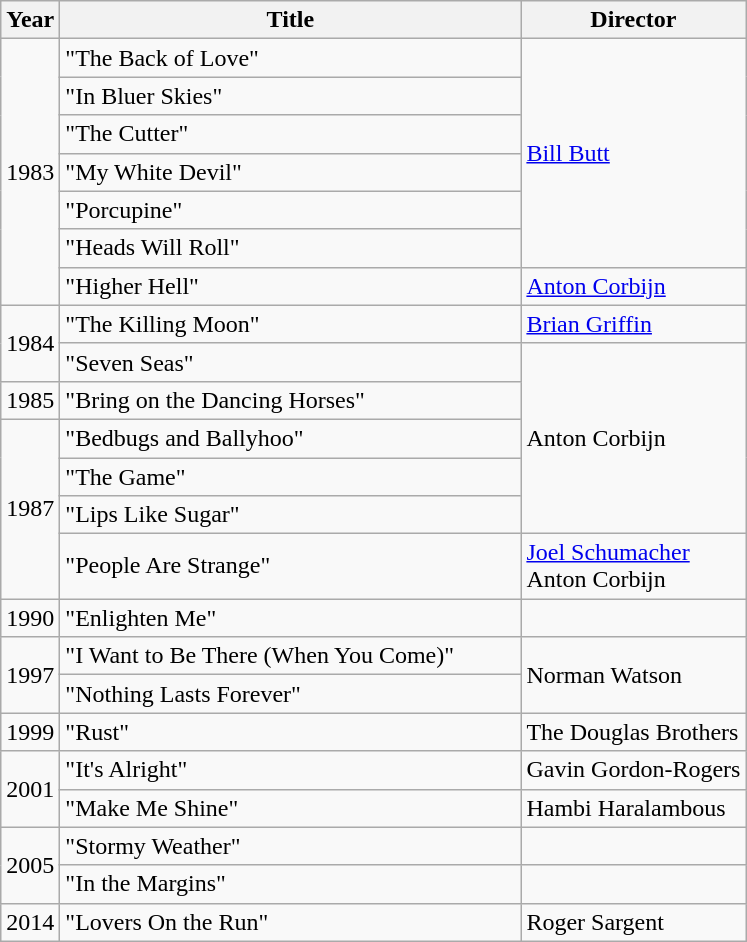<table class="wikitable">
<tr>
<th>Year</th>
<th width="300">Title</th>
<th>Director</th>
</tr>
<tr>
<td rowspan="7">1983</td>
<td>"The Back of Love"</td>
<td rowspan="6"><a href='#'>Bill Butt</a></td>
</tr>
<tr>
<td>"In Bluer Skies"</td>
</tr>
<tr>
<td>"The Cutter"</td>
</tr>
<tr>
<td>"My White Devil"</td>
</tr>
<tr>
<td>"Porcupine"</td>
</tr>
<tr>
<td>"Heads Will Roll"</td>
</tr>
<tr>
<td>"Higher Hell"</td>
<td><a href='#'>Anton Corbijn</a></td>
</tr>
<tr>
<td rowspan="2">1984</td>
<td>"The Killing Moon"</td>
<td><a href='#'>Brian Griffin</a></td>
</tr>
<tr>
<td>"Seven Seas"</td>
<td rowspan="5">Anton Corbijn</td>
</tr>
<tr>
<td>1985</td>
<td>"Bring on the Dancing Horses"</td>
</tr>
<tr>
<td rowspan="4">1987</td>
<td>"Bedbugs and Ballyhoo"</td>
</tr>
<tr>
<td>"The Game"</td>
</tr>
<tr>
<td>"Lips Like Sugar"</td>
</tr>
<tr>
<td>"People Are Strange"</td>
<td><a href='#'>Joel Schumacher</a><br>Anton Corbijn</td>
</tr>
<tr>
<td>1990</td>
<td>"Enlighten Me"</td>
<td></td>
</tr>
<tr>
<td rowspan="2">1997</td>
<td>"I Want to Be There (When You Come)"</td>
<td rowspan="2">Norman Watson</td>
</tr>
<tr>
<td>"Nothing Lasts Forever"</td>
</tr>
<tr>
<td>1999</td>
<td>"Rust"</td>
<td>The Douglas Brothers</td>
</tr>
<tr>
<td rowspan="2">2001</td>
<td>"It's Alright"</td>
<td>Gavin Gordon-Rogers</td>
</tr>
<tr>
<td>"Make Me Shine"</td>
<td>Hambi Haralambous</td>
</tr>
<tr>
<td rowspan="2">2005</td>
<td>"Stormy Weather"</td>
<td></td>
</tr>
<tr>
<td>"In the Margins"</td>
<td></td>
</tr>
<tr>
<td>2014</td>
<td>"Lovers On the Run"</td>
<td>Roger Sargent</td>
</tr>
</table>
